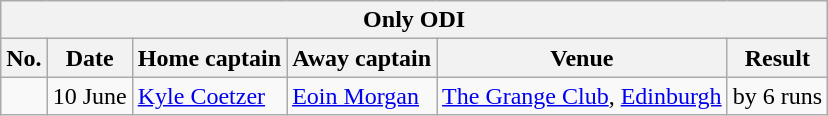<table class="wikitable">
<tr>
<th colspan="9">Only ODI</th>
</tr>
<tr>
<th>No.</th>
<th>Date</th>
<th>Home captain</th>
<th>Away captain</th>
<th>Venue</th>
<th>Result</th>
</tr>
<tr>
<td></td>
<td>10 June</td>
<td><a href='#'>Kyle Coetzer</a></td>
<td><a href='#'>Eoin Morgan</a></td>
<td><a href='#'>The Grange Club</a>, <a href='#'>Edinburgh</a></td>
<td> by 6 runs</td>
</tr>
</table>
